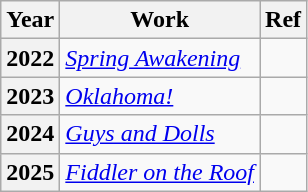<table class="wikitable">
<tr>
<th>Year</th>
<th>Work</th>
<th>Ref</th>
</tr>
<tr>
<th>2022</th>
<td><em><a href='#'>Spring Awakening</a></em></td>
<td></td>
</tr>
<tr>
<th>2023</th>
<td><em><a href='#'>Oklahoma!</a></em></td>
<td></td>
</tr>
<tr>
<th>2024</th>
<td><em><a href='#'>Guys and Dolls</a></em></td>
<td></td>
</tr>
<tr>
<th>2025</th>
<td><em><a href='#'>Fiddler on the Roof</a></em></td>
<td></td>
</tr>
</table>
